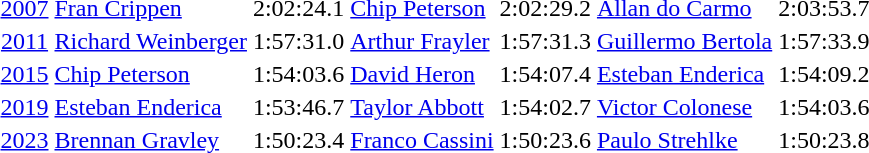<table>
<tr>
<td align=center><a href='#'>2007</a></td>
<td> <a href='#'>Fran Crippen</a></td>
<td>2:02:24.1</td>
<td> <a href='#'>Chip Peterson</a></td>
<td>2:02:29.2</td>
<td> <a href='#'>Allan do Carmo</a></td>
<td>2:03:53.7</td>
</tr>
<tr>
<td align=center><a href='#'>2011</a></td>
<td> <a href='#'>Richard Weinberger</a></td>
<td>1:57:31.0</td>
<td> <a href='#'>Arthur Frayler</a></td>
<td>1:57:31.3</td>
<td> <a href='#'>Guillermo Bertola</a></td>
<td>1:57:33.9</td>
</tr>
<tr>
<td align=center><a href='#'>2015</a></td>
<td> <a href='#'>Chip Peterson</a></td>
<td>1:54:03.6</td>
<td> <a href='#'>David Heron</a></td>
<td>1:54:07.4</td>
<td> <a href='#'>Esteban Enderica</a></td>
<td>1:54:09.2</td>
</tr>
<tr>
<td align=center><a href='#'>2019</a></td>
<td> <a href='#'>Esteban Enderica</a></td>
<td>1:53:46.7</td>
<td> <a href='#'>Taylor Abbott</a></td>
<td>1:54:02.7</td>
<td> <a href='#'>Victor Colonese</a></td>
<td>1:54:03.6</td>
</tr>
<tr>
<td align=center><a href='#'>2023</a></td>
<td> <a href='#'>Brennan Gravley</a></td>
<td>1:50:23.4</td>
<td> <a href='#'>Franco Cassini</a></td>
<td>1:50:23.6</td>
<td> <a href='#'>Paulo Strehlke</a></td>
<td>1:50:23.8</td>
</tr>
</table>
